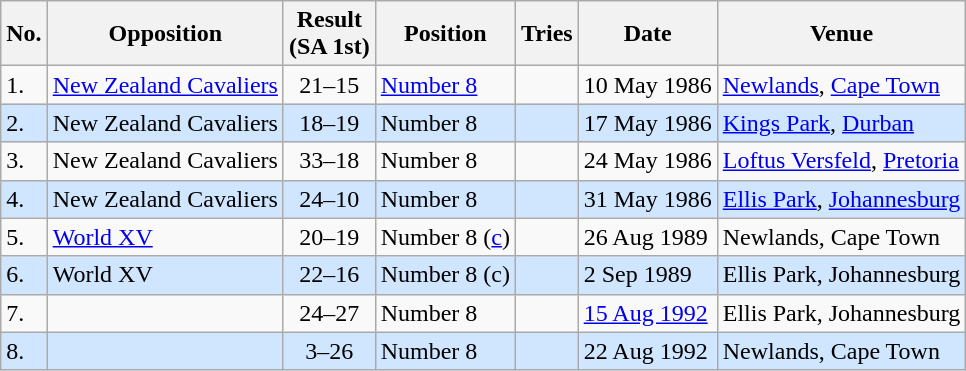<table class="wikitable sortable">
<tr>
<th>No.</th>
<th>Opposition</th>
<th>Result<br>(SA 1st)</th>
<th>Position</th>
<th>Tries</th>
<th>Date</th>
<th>Venue</th>
</tr>
<tr>
<td>1.</td>
<td><a href='#'>New Zealand Cavaliers</a></td>
<td align="center">21–15</td>
<td><a href='#'>Number 8</a></td>
<td></td>
<td>10 May 1986</td>
<td><a href='#'>Newlands</a>, <a href='#'>Cape Town</a></td>
</tr>
<tr style="background: #D0E6FF;">
<td>2.</td>
<td>New Zealand Cavaliers</td>
<td align="center">18–19</td>
<td>Number 8</td>
<td></td>
<td>17 May 1986</td>
<td><a href='#'>Kings Park</a>, <a href='#'>Durban</a></td>
</tr>
<tr>
<td>3.</td>
<td>New Zealand Cavaliers</td>
<td align="center">33–18</td>
<td>Number 8</td>
<td></td>
<td>24 May 1986</td>
<td><a href='#'>Loftus Versfeld</a>, <a href='#'>Pretoria</a></td>
</tr>
<tr style="background: #D0E6FF;">
<td>4.</td>
<td>New Zealand Cavaliers</td>
<td align="center">24–10</td>
<td>Number 8</td>
<td></td>
<td>31 May 1986</td>
<td><a href='#'>Ellis Park</a>, <a href='#'>Johannesburg</a></td>
</tr>
<tr>
<td>5.</td>
<td><a href='#'>World XV</a></td>
<td align="center">20–19</td>
<td>Number 8 (<a href='#'>c</a>)</td>
<td></td>
<td>26 Aug 1989</td>
<td>Newlands, Cape Town</td>
</tr>
<tr style="background: #D0E6FF;">
<td>6.</td>
<td>World XV</td>
<td align="center">22–16</td>
<td>Number 8 (c)</td>
<td></td>
<td>2 Sep 1989</td>
<td>Ellis Park, Johannesburg</td>
</tr>
<tr>
<td>7.</td>
<td></td>
<td align="center">24–27</td>
<td>Number 8</td>
<td></td>
<td><a href='#'>15 Aug 1992</a></td>
<td>Ellis Park, Johannesburg</td>
</tr>
<tr style="background: #D0E6FF;">
<td>8.</td>
<td></td>
<td align="center">3–26</td>
<td>Number 8</td>
<td></td>
<td>22 Aug 1992</td>
<td>Newlands, Cape Town</td>
</tr>
</table>
